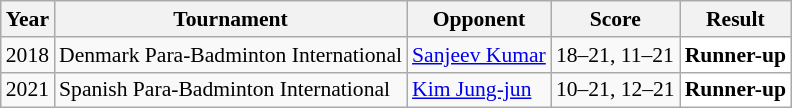<table class="sortable wikitable" style="font-size: 90%;">
<tr>
<th>Year</th>
<th>Tournament</th>
<th>Opponent</th>
<th>Score</th>
<th>Result</th>
</tr>
<tr>
<td align="center">2018</td>
<td align="left">Denmark Para-Badminton International</td>
<td align="left"> <a href='#'>Sanjeev Kumar</a></td>
<td align="left">18–21, 11–21</td>
<td style="text-align:left; background:white"> <strong>Runner-up</strong></td>
</tr>
<tr>
<td align="center">2021</td>
<td align="left">Spanish Para-Badminton International</td>
<td align="left"> <a href='#'>Kim Jung-jun</a></td>
<td align="left">10–21, 12–21</td>
<td style="text-align:left; background:white"> <strong>Runner-up</strong></td>
</tr>
</table>
